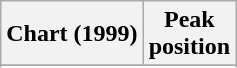<table class="wikitable sortable">
<tr>
<th align="left">Chart (1999)</th>
<th align="center">Peak<br>position</th>
</tr>
<tr>
</tr>
<tr>
</tr>
<tr>
</tr>
</table>
